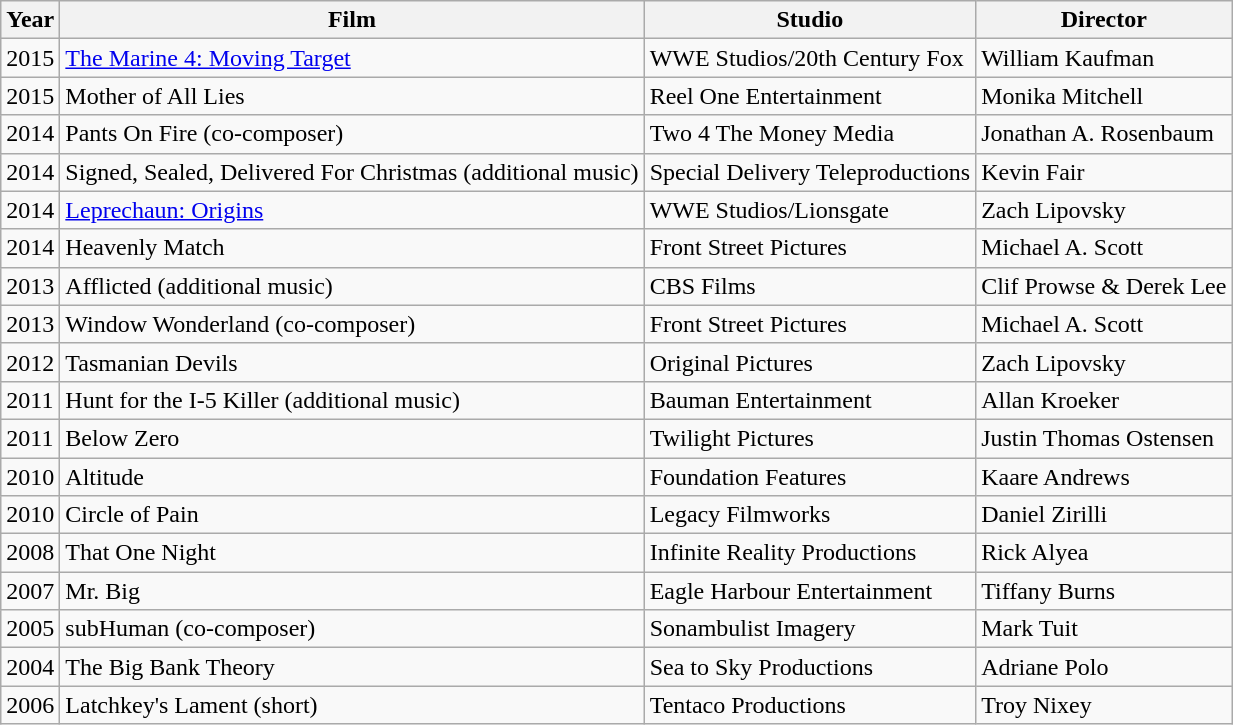<table class="wikitable sortable">
<tr>
<th>Year</th>
<th>Film</th>
<th>Studio</th>
<th>Director</th>
</tr>
<tr>
<td>2015</td>
<td><a href='#'>The Marine 4: Moving Target</a></td>
<td>WWE Studios/20th Century Fox</td>
<td>William Kaufman</td>
</tr>
<tr>
<td>2015</td>
<td>Mother of All Lies</td>
<td>Reel One Entertainment</td>
<td>Monika Mitchell</td>
</tr>
<tr>
<td>2014</td>
<td>Pants On Fire (co-composer)</td>
<td>Two 4 The Money Media</td>
<td>Jonathan A. Rosenbaum</td>
</tr>
<tr>
<td>2014</td>
<td>Signed, Sealed, Delivered For Christmas (additional music)</td>
<td>Special Delivery Teleproductions</td>
<td>Kevin Fair</td>
</tr>
<tr>
<td>2014</td>
<td><a href='#'>Leprechaun: Origins</a></td>
<td>WWE Studios/Lionsgate</td>
<td>Zach Lipovsky</td>
</tr>
<tr>
<td>2014</td>
<td>Heavenly Match</td>
<td>Front Street Pictures</td>
<td>Michael A. Scott</td>
</tr>
<tr>
<td>2013</td>
<td>Afflicted (additional music)</td>
<td>CBS Films</td>
<td>Clif Prowse & Derek Lee</td>
</tr>
<tr>
<td>2013</td>
<td>Window Wonderland (co-composer)</td>
<td>Front Street Pictures</td>
<td>Michael A. Scott</td>
</tr>
<tr>
<td>2012</td>
<td>Tasmanian Devils</td>
<td>Original Pictures</td>
<td>Zach Lipovsky</td>
</tr>
<tr>
<td>2011</td>
<td>Hunt for the I-5 Killer (additional music)</td>
<td>Bauman Entertainment</td>
<td>Allan Kroeker</td>
</tr>
<tr>
<td>2011</td>
<td>Below Zero</td>
<td>Twilight Pictures</td>
<td>Justin Thomas Ostensen</td>
</tr>
<tr>
<td>2010</td>
<td>Altitude</td>
<td>Foundation Features</td>
<td>Kaare Andrews</td>
</tr>
<tr>
<td>2010</td>
<td>Circle of Pain</td>
<td>Legacy Filmworks</td>
<td>Daniel Zirilli</td>
</tr>
<tr>
<td>2008</td>
<td>That One Night</td>
<td>Infinite Reality Productions</td>
<td>Rick Alyea</td>
</tr>
<tr>
<td>2007</td>
<td>Mr. Big</td>
<td>Eagle Harbour Entertainment</td>
<td>Tiffany Burns</td>
</tr>
<tr>
<td>2005</td>
<td>subHuman (co-composer)</td>
<td>Sonambulist Imagery</td>
<td>Mark Tuit</td>
</tr>
<tr>
<td>2004</td>
<td>The Big Bank Theory</td>
<td>Sea to Sky Productions</td>
<td>Adriane Polo</td>
</tr>
<tr>
<td>2006</td>
<td>Latchkey's Lament (short)</td>
<td>Tentaco Productions</td>
<td>Troy Nixey</td>
</tr>
</table>
